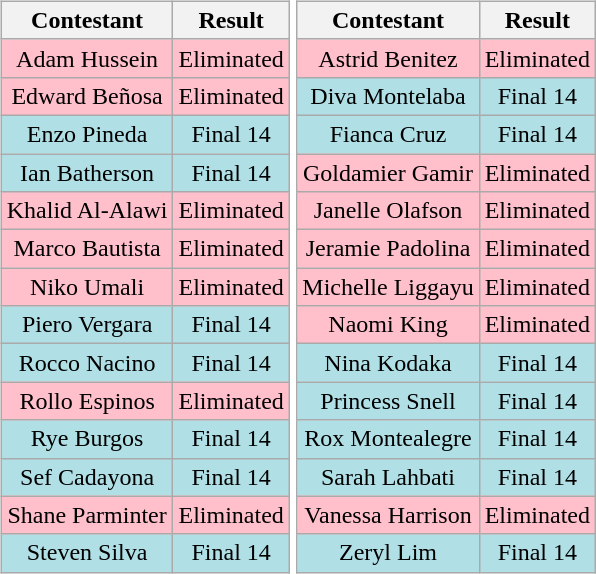<table>
<tr>
<td><br><table class="wikitable sortable nowrap" style="margin:auto; text-align:center">
<tr>
<th scope="col">Contestant</th>
<th scope="col">Result</th>
</tr>
<tr>
<td bgcolor=pink>Adam Hussein</td>
<td bgcolor=pink>Eliminated</td>
</tr>
<tr>
<td bgcolor=pink>Edward Beñosa</td>
<td bgcolor=pink>Eliminated</td>
</tr>
<tr>
<td bgcolor=#b0e0e6>Enzo Pineda</td>
<td bgcolor=#b0e0e6>Final 14</td>
</tr>
<tr>
<td bgcolor=#b0e0e6>Ian Batherson</td>
<td bgcolor=#b0e0e6>Final 14</td>
</tr>
<tr>
<td bgcolor=pink>Khalid Al-Alawi</td>
<td bgcolor=pink>Eliminated</td>
</tr>
<tr>
<td bgcolor=pink>Marco Bautista</td>
<td bgcolor=pink>Eliminated</td>
</tr>
<tr>
<td bgcolor=pink>Niko Umali</td>
<td bgcolor=pink>Eliminated</td>
</tr>
<tr>
<td bgcolor=#b0e0e6>Piero Vergara</td>
<td bgcolor=#b0e0e6>Final 14</td>
</tr>
<tr>
<td bgcolor=#b0e0e6>Rocco Nacino</td>
<td bgcolor=#b0e0e6>Final 14</td>
</tr>
<tr>
<td bgcolor=pink>Rollo Espinos</td>
<td bgcolor=pink>Eliminated</td>
</tr>
<tr>
<td bgcolor=#b0e0e6>Rye Burgos</td>
<td bgcolor=#b0e0e6>Final 14</td>
</tr>
<tr>
<td bgcolor=#b0e0e6>Sef Cadayona</td>
<td bgcolor=#b0e0e6>Final 14</td>
</tr>
<tr>
<td bgcolor=pink>Shane Parminter</td>
<td bgcolor=pink>Eliminated</td>
</tr>
<tr>
<td bgcolor=#b0e0e6>Steven Silva</td>
<td bgcolor=#b0e0e6>Final 14</td>
</tr>
</table>
</td>
<td><br><table class="wikitable sortable nowrap" style="margin:auto; text-align:center">
<tr>
<th scope="col">Contestant</th>
<th scope="col">Result</th>
</tr>
<tr>
<td bgcolor=pink>Astrid Benitez</td>
<td bgcolor=pink>Eliminated</td>
</tr>
<tr>
<td bgcolor=#b0e0e6>Diva Montelaba</td>
<td bgcolor=#b0e0e6>Final 14</td>
</tr>
<tr>
<td bgcolor=#b0e0e6>Fianca Cruz</td>
<td bgcolor=#b0e0e6>Final 14</td>
</tr>
<tr>
<td bgcolor=pink>Goldamier Gamir</td>
<td bgcolor=pink>Eliminated</td>
</tr>
<tr>
<td bgcolor=pink>Janelle Olafson</td>
<td bgcolor=pink>Eliminated</td>
</tr>
<tr>
<td bgcolor=pink>Jeramie Padolina</td>
<td bgcolor=pink>Eliminated</td>
</tr>
<tr>
<td bgcolor=pink>Michelle Liggayu</td>
<td bgcolor=pink>Eliminated</td>
</tr>
<tr>
<td bgcolor=pink>Naomi King</td>
<td bgcolor=pink>Eliminated</td>
</tr>
<tr>
<td bgcolor=#b0e0e6>Nina Kodaka</td>
<td bgcolor=#b0e0e6>Final 14</td>
</tr>
<tr>
<td bgcolor=#b0e0e6>Princess Snell</td>
<td bgcolor=#b0e0e6>Final 14</td>
</tr>
<tr>
<td bgcolor=#b0e0e6>Rox Montealegre</td>
<td bgcolor=#b0e0e6>Final 14</td>
</tr>
<tr>
<td bgcolor=#b0e0e6>Sarah Lahbati</td>
<td bgcolor=#b0e0e6>Final 14</td>
</tr>
<tr>
<td bgcolor=pink>Vanessa Harrison</td>
<td bgcolor=pink>Eliminated</td>
</tr>
<tr>
<td bgcolor=#b0e0e6>Zeryl Lim</td>
<td bgcolor=#b0e0e6>Final 14</td>
</tr>
</table>
</td>
</tr>
</table>
